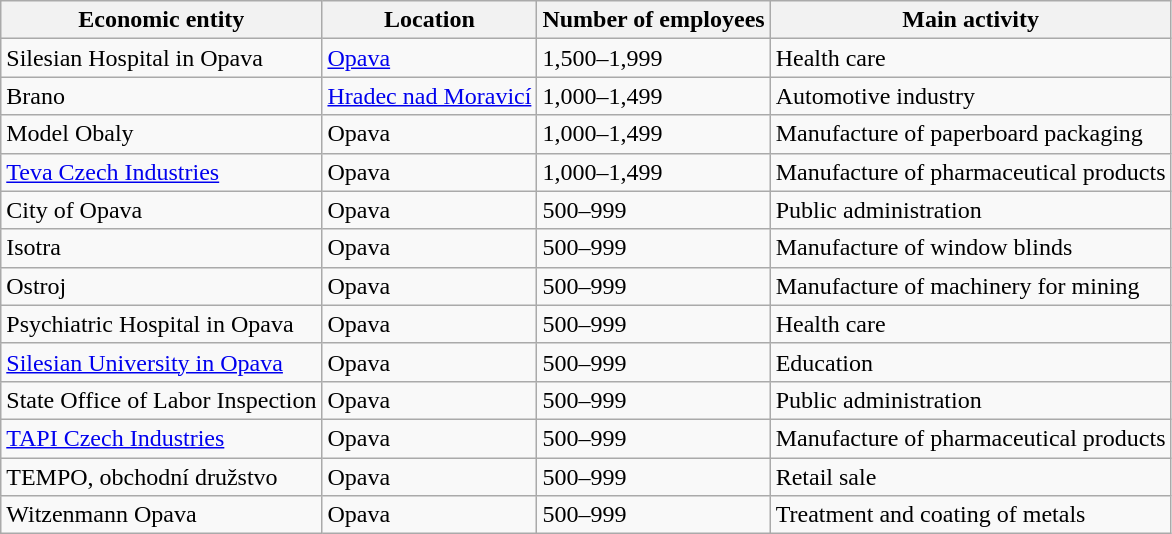<table class="wikitable sortable">
<tr>
<th>Economic entity</th>
<th>Location</th>
<th>Number of employees</th>
<th>Main activity</th>
</tr>
<tr>
<td>Silesian Hospital in Opava</td>
<td><a href='#'>Opava</a></td>
<td>1,500–1,999</td>
<td>Health care</td>
</tr>
<tr>
<td>Brano</td>
<td><a href='#'>Hradec nad Moravicí</a></td>
<td>1,000–1,499</td>
<td>Automotive industry</td>
</tr>
<tr>
<td>Model Obaly</td>
<td>Opava</td>
<td>1,000–1,499</td>
<td>Manufacture of paperboard packaging</td>
</tr>
<tr>
<td><a href='#'>Teva Czech Industries</a></td>
<td>Opava</td>
<td>1,000–1,499</td>
<td>Manufacture of pharmaceutical products</td>
</tr>
<tr>
<td>City of Opava</td>
<td>Opava</td>
<td>500–999</td>
<td>Public administration</td>
</tr>
<tr>
<td>Isotra</td>
<td>Opava</td>
<td>500–999</td>
<td>Manufacture of window blinds</td>
</tr>
<tr>
<td>Ostroj</td>
<td>Opava</td>
<td>500–999</td>
<td>Manufacture of machinery for mining</td>
</tr>
<tr>
<td>Psychiatric Hospital in Opava</td>
<td>Opava</td>
<td>500–999</td>
<td>Health care</td>
</tr>
<tr>
<td><a href='#'>Silesian University in Opava</a></td>
<td>Opava</td>
<td>500–999</td>
<td>Education</td>
</tr>
<tr>
<td>State Office of Labor Inspection</td>
<td>Opava</td>
<td>500–999</td>
<td>Public administration</td>
</tr>
<tr>
<td><a href='#'>TAPI Czech Industries</a></td>
<td>Opava</td>
<td>500–999</td>
<td>Manufacture of pharmaceutical products</td>
</tr>
<tr>
<td>TEMPO, obchodní družstvo</td>
<td>Opava</td>
<td>500–999</td>
<td>Retail sale</td>
</tr>
<tr>
<td>Witzenmann Opava</td>
<td>Opava</td>
<td>500–999</td>
<td>Treatment and coating of metals</td>
</tr>
</table>
